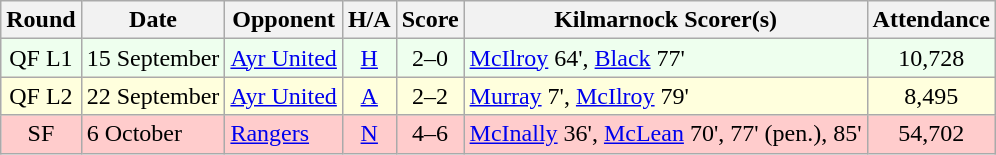<table class="wikitable" style="text-align:center">
<tr>
<th>Round</th>
<th>Date</th>
<th>Opponent</th>
<th>H/A</th>
<th>Score</th>
<th>Kilmarnock Scorer(s)</th>
<th>Attendance</th>
</tr>
<tr bgcolor=#EEFFEE>
<td>QF L1</td>
<td align=left>15 September</td>
<td align=left><a href='#'>Ayr United</a></td>
<td><a href='#'>H</a></td>
<td>2–0</td>
<td align=left><a href='#'>McIlroy</a> 64', <a href='#'>Black</a> 77'</td>
<td>10,728</td>
</tr>
<tr bgcolor=#FFFFDD>
<td>QF L2</td>
<td align=left>22 September</td>
<td align=left><a href='#'>Ayr United</a></td>
<td><a href='#'>A</a></td>
<td>2–2</td>
<td align=left><a href='#'>Murray</a> 7', <a href='#'>McIlroy</a> 79'</td>
<td>8,495</td>
</tr>
<tr bgcolor=#FFCCCC>
<td>SF</td>
<td align=left>6 October</td>
<td align=left><a href='#'>Rangers</a></td>
<td><a href='#'>N</a></td>
<td>4–6</td>
<td align=left><a href='#'>McInally</a> 36', <a href='#'>McLean</a> 70', 77' (pen.), 85'</td>
<td>54,702</td>
</tr>
</table>
